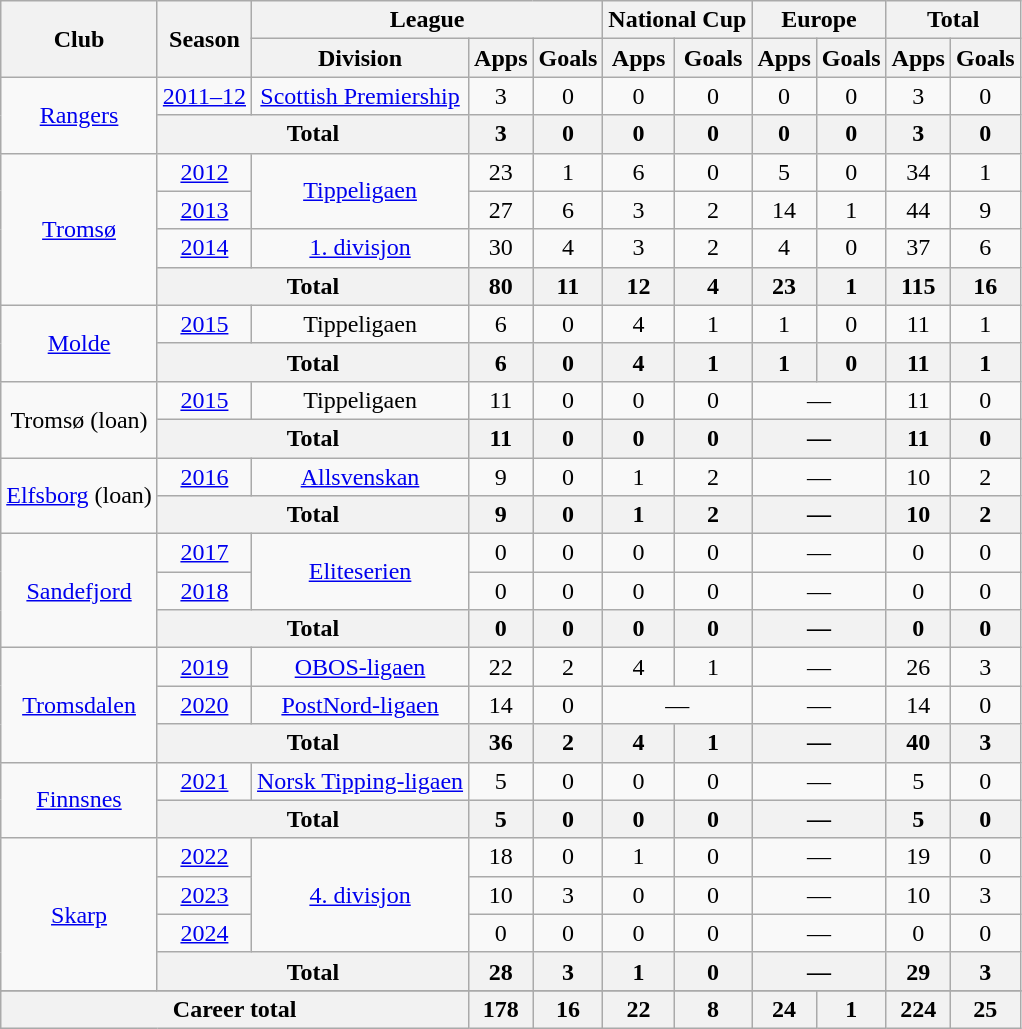<table class="wikitable" style="text-align: center;">
<tr>
<th rowspan="2">Club</th>
<th rowspan="2">Season</th>
<th colspan="3">League</th>
<th colspan="2">National Cup</th>
<th colspan="2">Europe</th>
<th colspan="2">Total</th>
</tr>
<tr>
<th>Division</th>
<th>Apps</th>
<th>Goals</th>
<th>Apps</th>
<th>Goals</th>
<th>Apps</th>
<th>Goals</th>
<th>Apps</th>
<th>Goals</th>
</tr>
<tr>
<td rowspan="2"><a href='#'>Rangers</a></td>
<td><a href='#'>2011–12</a></td>
<td><a href='#'>Scottish Premiership</a></td>
<td>3</td>
<td>0</td>
<td>0</td>
<td>0</td>
<td>0</td>
<td>0</td>
<td>3</td>
<td>0</td>
</tr>
<tr>
<th colspan="2">Total</th>
<th>3</th>
<th>0</th>
<th>0</th>
<th>0</th>
<th>0</th>
<th>0</th>
<th>3</th>
<th>0</th>
</tr>
<tr>
<td rowspan="4"><a href='#'>Tromsø</a></td>
<td><a href='#'>2012</a></td>
<td rowspan="2"><a href='#'>Tippeligaen</a></td>
<td>23</td>
<td>1</td>
<td>6</td>
<td>0</td>
<td>5</td>
<td>0</td>
<td>34</td>
<td>1</td>
</tr>
<tr>
<td><a href='#'>2013</a></td>
<td>27</td>
<td>6</td>
<td>3</td>
<td>2</td>
<td>14</td>
<td>1</td>
<td>44</td>
<td>9</td>
</tr>
<tr>
<td><a href='#'>2014</a></td>
<td><a href='#'>1. divisjon</a></td>
<td>30</td>
<td>4</td>
<td>3</td>
<td>2</td>
<td>4</td>
<td>0</td>
<td>37</td>
<td>6</td>
</tr>
<tr>
<th colspan="2">Total</th>
<th>80</th>
<th>11</th>
<th>12</th>
<th>4</th>
<th>23</th>
<th>1</th>
<th>115</th>
<th>16</th>
</tr>
<tr>
<td rowspan="2"><a href='#'>Molde</a></td>
<td><a href='#'>2015</a></td>
<td>Tippeligaen</td>
<td>6</td>
<td>0</td>
<td>4</td>
<td>1</td>
<td>1</td>
<td>0</td>
<td>11</td>
<td>1</td>
</tr>
<tr>
<th colspan="2">Total</th>
<th>6</th>
<th>0</th>
<th>4</th>
<th>1</th>
<th>1</th>
<th>0</th>
<th>11</th>
<th>1</th>
</tr>
<tr>
<td rowspan="2">Tromsø (loan)</td>
<td><a href='#'>2015</a></td>
<td>Tippeligaen</td>
<td>11</td>
<td>0</td>
<td>0</td>
<td>0</td>
<td colspan="2">—</td>
<td>11</td>
<td>0</td>
</tr>
<tr>
<th colspan="2">Total</th>
<th>11</th>
<th>0</th>
<th>0</th>
<th>0</th>
<th colspan="2">—</th>
<th>11</th>
<th>0</th>
</tr>
<tr>
<td rowspan="2"><a href='#'>Elfsborg</a> (loan)</td>
<td><a href='#'>2016</a></td>
<td><a href='#'>Allsvenskan</a></td>
<td>9</td>
<td>0</td>
<td>1</td>
<td>2</td>
<td colspan="2">—</td>
<td>10</td>
<td>2</td>
</tr>
<tr>
<th colspan="2">Total</th>
<th>9</th>
<th>0</th>
<th>1</th>
<th>2</th>
<th colspan="2">—</th>
<th>10</th>
<th>2</th>
</tr>
<tr>
<td rowspan="3"><a href='#'>Sandefjord</a></td>
<td><a href='#'>2017</a></td>
<td rowspan="2"><a href='#'>Eliteserien</a></td>
<td>0</td>
<td>0</td>
<td>0</td>
<td>0</td>
<td colspan="2">—</td>
<td>0</td>
<td>0</td>
</tr>
<tr>
<td><a href='#'>2018</a></td>
<td>0</td>
<td>0</td>
<td>0</td>
<td>0</td>
<td colspan="2">—</td>
<td>0</td>
<td>0</td>
</tr>
<tr>
<th colspan="2">Total</th>
<th>0</th>
<th>0</th>
<th>0</th>
<th>0</th>
<th colspan="2">—</th>
<th>0</th>
<th>0</th>
</tr>
<tr>
<td rowspan="3"><a href='#'>Tromsdalen</a></td>
<td><a href='#'>2019</a></td>
<td><a href='#'>OBOS-ligaen</a></td>
<td>22</td>
<td>2</td>
<td>4</td>
<td>1</td>
<td colspan="2">—</td>
<td>26</td>
<td>3</td>
</tr>
<tr>
<td><a href='#'>2020</a></td>
<td><a href='#'>PostNord-ligaen</a></td>
<td>14</td>
<td>0</td>
<td colspan="2">—</td>
<td colspan="2">—</td>
<td>14</td>
<td>0</td>
</tr>
<tr>
<th colspan="2">Total</th>
<th>36</th>
<th>2</th>
<th>4</th>
<th>1</th>
<th colspan="2">—</th>
<th>40</th>
<th>3</th>
</tr>
<tr>
<td rowspan="2"><a href='#'>Finnsnes</a></td>
<td><a href='#'>2021</a></td>
<td><a href='#'>Norsk Tipping-ligaen</a></td>
<td>5</td>
<td>0</td>
<td>0</td>
<td>0</td>
<td colspan="2">—</td>
<td>5</td>
<td>0</td>
</tr>
<tr>
<th colspan="2">Total</th>
<th>5</th>
<th>0</th>
<th>0</th>
<th>0</th>
<th colspan="2">—</th>
<th>5</th>
<th>0</th>
</tr>
<tr>
<td rowspan="4"><a href='#'>Skarp</a></td>
<td><a href='#'>2022</a></td>
<td rowspan="3"><a href='#'>4. divisjon</a></td>
<td>18</td>
<td>0</td>
<td>1</td>
<td>0</td>
<td colspan="2">—</td>
<td>19</td>
<td>0</td>
</tr>
<tr>
<td><a href='#'>2023</a></td>
<td>10</td>
<td>3</td>
<td>0</td>
<td>0</td>
<td colspan="2">—</td>
<td>10</td>
<td>3</td>
</tr>
<tr>
<td><a href='#'>2024</a></td>
<td>0</td>
<td>0</td>
<td>0</td>
<td>0</td>
<td colspan="2">—</td>
<td>0</td>
<td>0</td>
</tr>
<tr>
<th colspan="2">Total</th>
<th>28</th>
<th>3</th>
<th>1</th>
<th>0</th>
<th colspan="2">—</th>
<th>29</th>
<th>3</th>
</tr>
<tr>
</tr>
<tr>
<th colspan="3">Career total</th>
<th>178</th>
<th>16</th>
<th>22</th>
<th>8</th>
<th>24</th>
<th>1</th>
<th>224</th>
<th>25</th>
</tr>
</table>
